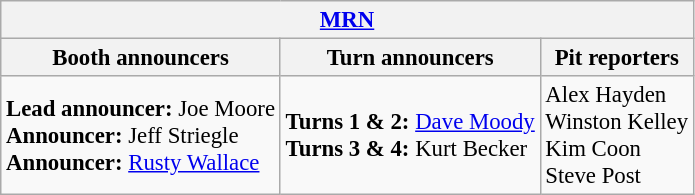<table class="wikitable" style="font-size: 95%">
<tr>
<th colspan="3"><a href='#'>MRN</a></th>
</tr>
<tr>
<th>Booth announcers</th>
<th>Turn announcers</th>
<th>Pit reporters</th>
</tr>
<tr>
<td><strong>Lead announcer:</strong> Joe Moore<br><strong>Announcer:</strong> Jeff Striegle<br><strong>Announcer:</strong> <a href='#'>Rusty Wallace</a></td>
<td><strong>Turns 1 & 2:</strong> <a href='#'>Dave Moody</a><br><strong>Turns 3 & 4:</strong> Kurt Becker</td>
<td>Alex Hayden<br>Winston Kelley<br>Kim Coon<br>Steve Post</td>
</tr>
</table>
